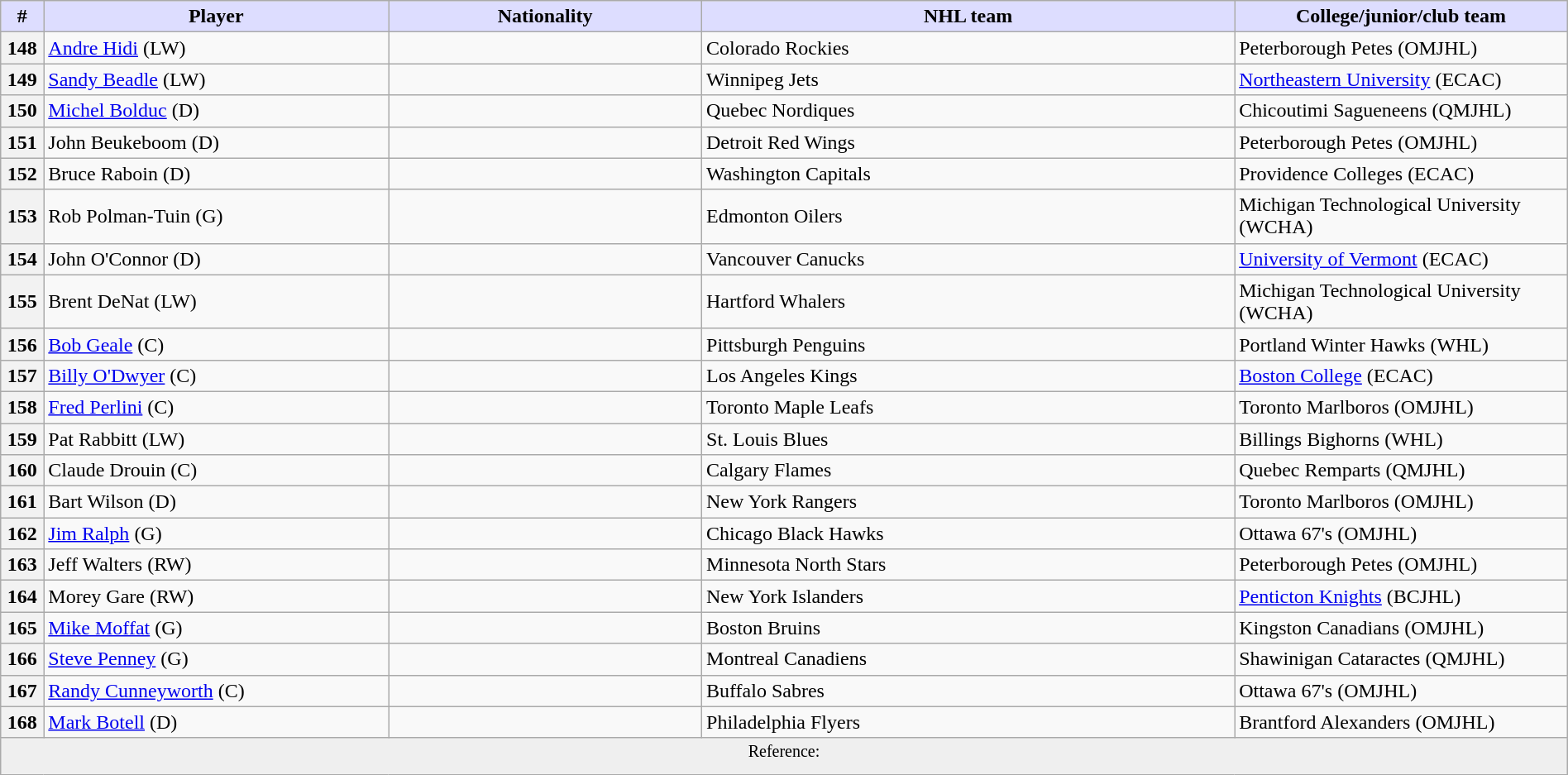<table class="wikitable" style="width: 100%">
<tr>
<th style="background:#ddf; width:2.75%;">#</th>
<th style="background:#ddf; width:22.0%;">Player</th>
<th style="background:#ddf; width:20.0%;">Nationality</th>
<th style="background:#ddf; width:34.0%;">NHL team</th>
<th style="background:#ddf; width:100.0%;">College/junior/club team</th>
</tr>
<tr>
<th>148</th>
<td><a href='#'>Andre Hidi</a> (LW)</td>
<td></td>
<td>Colorado Rockies</td>
<td>Peterborough Petes (OMJHL)</td>
</tr>
<tr>
<th>149</th>
<td><a href='#'>Sandy Beadle</a> (LW)</td>
<td></td>
<td>Winnipeg Jets</td>
<td><a href='#'>Northeastern University</a> (ECAC)</td>
</tr>
<tr>
<th>150</th>
<td><a href='#'>Michel Bolduc</a> (D)</td>
<td></td>
<td>Quebec Nordiques</td>
<td>Chicoutimi Sagueneens (QMJHL)</td>
</tr>
<tr>
<th>151</th>
<td>John Beukeboom (D)</td>
<td></td>
<td>Detroit Red Wings</td>
<td>Peterborough Petes (OMJHL)</td>
</tr>
<tr>
<th>152</th>
<td>Bruce Raboin (D)</td>
<td></td>
<td>Washington Capitals</td>
<td>Providence Colleges (ECAC)</td>
</tr>
<tr>
<th>153</th>
<td>Rob Polman-Tuin (G)</td>
<td></td>
<td>Edmonton Oilers</td>
<td>Michigan Technological University (WCHA)</td>
</tr>
<tr>
<th>154</th>
<td>John O'Connor (D)</td>
<td></td>
<td>Vancouver Canucks</td>
<td><a href='#'>University of Vermont</a> (ECAC)</td>
</tr>
<tr>
<th>155</th>
<td>Brent DeNat (LW)</td>
<td></td>
<td>Hartford Whalers</td>
<td>Michigan Technological University (WCHA)</td>
</tr>
<tr>
<th>156</th>
<td><a href='#'>Bob Geale</a> (C)</td>
<td></td>
<td>Pittsburgh Penguins</td>
<td>Portland Winter Hawks (WHL)</td>
</tr>
<tr>
<th>157</th>
<td><a href='#'>Billy O'Dwyer</a> (C)</td>
<td></td>
<td>Los Angeles Kings</td>
<td><a href='#'>Boston College</a> (ECAC)</td>
</tr>
<tr>
<th>158</th>
<td><a href='#'>Fred Perlini</a> (C)</td>
<td></td>
<td>Toronto Maple Leafs</td>
<td>Toronto Marlboros (OMJHL)</td>
</tr>
<tr>
<th>159</th>
<td>Pat Rabbitt (LW)</td>
<td></td>
<td>St. Louis Blues</td>
<td>Billings Bighorns (WHL)</td>
</tr>
<tr>
<th>160</th>
<td>Claude Drouin (C)</td>
<td></td>
<td>Calgary Flames</td>
<td>Quebec Remparts (QMJHL)</td>
</tr>
<tr>
<th>161</th>
<td>Bart Wilson (D)</td>
<td></td>
<td>New York Rangers</td>
<td>Toronto Marlboros (OMJHL)</td>
</tr>
<tr>
<th>162</th>
<td><a href='#'>Jim Ralph</a> (G)</td>
<td></td>
<td>Chicago Black Hawks</td>
<td>Ottawa 67's (OMJHL)</td>
</tr>
<tr>
<th>163</th>
<td>Jeff Walters (RW)</td>
<td></td>
<td>Minnesota North Stars</td>
<td>Peterborough Petes (OMJHL)</td>
</tr>
<tr>
<th>164</th>
<td>Morey Gare (RW)</td>
<td></td>
<td>New York Islanders</td>
<td><a href='#'>Penticton Knights</a> (BCJHL)</td>
</tr>
<tr>
<th>165</th>
<td><a href='#'>Mike Moffat</a> (G)</td>
<td></td>
<td>Boston Bruins</td>
<td>Kingston Canadians (OMJHL)</td>
</tr>
<tr>
<th>166</th>
<td><a href='#'>Steve Penney</a> (G)</td>
<td></td>
<td>Montreal Canadiens</td>
<td>Shawinigan Cataractes (QMJHL)</td>
</tr>
<tr>
<th>167</th>
<td><a href='#'>Randy Cunneyworth</a> (C)</td>
<td></td>
<td>Buffalo Sabres</td>
<td>Ottawa 67's (OMJHL)</td>
</tr>
<tr>
<th>168</th>
<td><a href='#'>Mark Botell</a> (D)</td>
<td></td>
<td>Philadelphia Flyers</td>
<td>Brantford Alexanders (OMJHL)</td>
</tr>
<tr>
<td align=center colspan="6" bgcolor="#efefef"><sup>Reference: </sup></td>
</tr>
</table>
